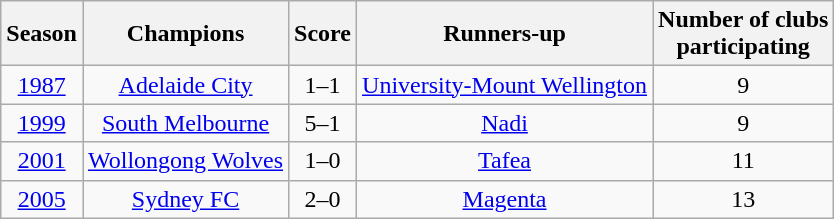<table class="wikitable">
<tr>
<th>Season</th>
<th>Champions</th>
<th>Score</th>
<th>Runners-up</th>
<th>Number of clubs<br>participating</th>
</tr>
<tr>
<td align=center><a href='#'>1987</a></td>
<td align=center><a href='#'>Adelaide City</a></td>
<td align=center>1–1  </td>
<td align=center> <a href='#'>University-Mount Wellington</a></td>
<td align=center>9</td>
</tr>
<tr>
<td align=center><a href='#'>1999</a></td>
<td align=center><a href='#'>South Melbourne</a></td>
<td align=center>5–1</td>
<td align=center> <a href='#'>Nadi</a></td>
<td align=center>9</td>
</tr>
<tr>
<td align=center><a href='#'>2001</a></td>
<td align=center><a href='#'>Wollongong Wolves</a></td>
<td align=center>1–0</td>
<td align=center> <a href='#'>Tafea</a></td>
<td align=center>11</td>
</tr>
<tr>
<td align=center><a href='#'>2005</a></td>
<td align=center><a href='#'>Sydney FC</a></td>
<td align=center>2–0</td>
<td align=center> <a href='#'>Magenta</a></td>
<td align=center>13</td>
</tr>
</table>
